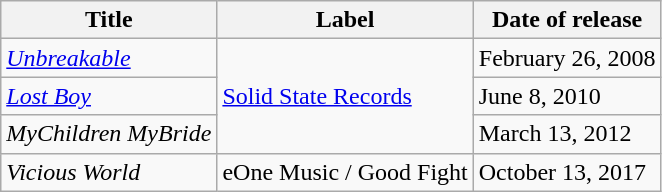<table class="wikitable">
<tr>
<th>Title</th>
<th>Label</th>
<th>Date of release</th>
</tr>
<tr>
<td><em><a href='#'>Unbreakable</a></em></td>
<td rowspan="3"><a href='#'>Solid State Records</a></td>
<td>February 26, 2008</td>
</tr>
<tr>
<td><em><a href='#'>Lost Boy</a></em></td>
<td>June 8, 2010</td>
</tr>
<tr>
<td><em>MyChildren MyBride</em></td>
<td>March 13, 2012</td>
</tr>
<tr>
<td><em>Vicious World</em></td>
<td>eOne Music / Good Fight</td>
<td>October 13, 2017</td>
</tr>
</table>
